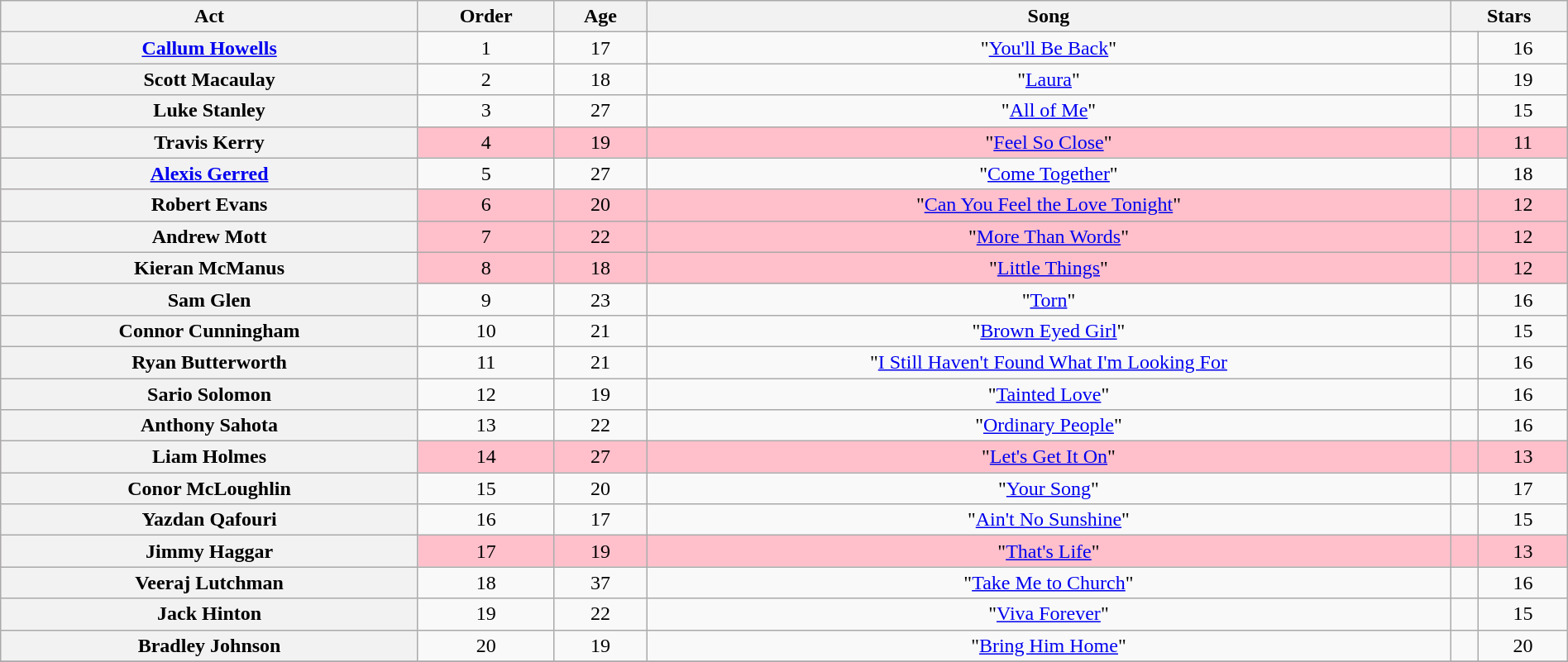<table class="wikitable plainrowheaders" style="text-align:center; width:100%;">
<tr>
<th scope="col">Act</th>
<th scope="col">Order</th>
<th scope="col">Age</th>
<th scope="col">Song</th>
<th colspan="2">Stars</th>
</tr>
<tr>
<th scope="row"><a href='#'>Callum Howells</a></th>
<td>1</td>
<td>17</td>
<td>"<a href='#'>You'll Be Back</a>"</td>
<td></td>
<td>16</td>
</tr>
<tr>
<th scope="row">Scott Macaulay</th>
<td>2</td>
<td>18</td>
<td>"<a href='#'>Laura</a>"</td>
<td></td>
<td>19</td>
</tr>
<tr>
<th scope="row">Luke Stanley</th>
<td>3</td>
<td>27</td>
<td>"<a href='#'>All of Me</a>"</td>
<td></td>
<td>15</td>
</tr>
<tr style="background:pink;">
<th scope="row">Travis Kerry</th>
<td>4</td>
<td>19</td>
<td>"<a href='#'>Feel So Close</a>"</td>
<td></td>
<td>11</td>
</tr>
<tr>
<th scope="row"><a href='#'>Alexis Gerred</a></th>
<td>5</td>
<td>27</td>
<td>"<a href='#'>Come Together</a>"</td>
<td></td>
<td>18</td>
</tr>
<tr style="background:pink;">
<th scope="row">Robert Evans</th>
<td>6</td>
<td>20</td>
<td>"<a href='#'>Can You Feel the Love Tonight</a>"</td>
<td></td>
<td>12</td>
</tr>
<tr style="background:pink;">
<th scope="row">Andrew Mott</th>
<td>7</td>
<td>22</td>
<td>"<a href='#'>More Than Words</a>"</td>
<td></td>
<td>12</td>
</tr>
<tr style="background:pink;">
<th scope="row">Kieran McManus</th>
<td>8</td>
<td>18</td>
<td>"<a href='#'>Little Things</a>"</td>
<td></td>
<td>12</td>
</tr>
<tr>
<th scope="row">Sam Glen</th>
<td>9</td>
<td>23</td>
<td>"<a href='#'>Torn</a>"</td>
<td></td>
<td>16</td>
</tr>
<tr>
<th scope="row">Connor Cunningham</th>
<td>10</td>
<td>21</td>
<td>"<a href='#'>Brown Eyed Girl</a>"</td>
<td></td>
<td>15</td>
</tr>
<tr>
<th scope="row">Ryan Butterworth</th>
<td>11</td>
<td>21</td>
<td>"<a href='#'>I Still Haven't Found What I'm Looking For</a></td>
<td></td>
<td>16</td>
</tr>
<tr>
<th scope="row">Sario Solomon</th>
<td>12</td>
<td>19</td>
<td>"<a href='#'>Tainted Love</a>"</td>
<td></td>
<td>16</td>
</tr>
<tr>
<th scope="row">Anthony Sahota</th>
<td>13</td>
<td>22</td>
<td>"<a href='#'>Ordinary People</a>"</td>
<td></td>
<td>16</td>
</tr>
<tr style="background:pink;">
<th scope="row">Liam Holmes</th>
<td>14</td>
<td>27</td>
<td>"<a href='#'>Let's Get It On</a>"</td>
<td></td>
<td>13</td>
</tr>
<tr>
<th scope="row">Conor McLoughlin</th>
<td>15</td>
<td>20</td>
<td>"<a href='#'>Your Song</a>"</td>
<td></td>
<td>17</td>
</tr>
<tr>
<th scope="row">Yazdan Qafouri</th>
<td>16</td>
<td>17</td>
<td>"<a href='#'>Ain't No Sunshine</a>"</td>
<td></td>
<td>15</td>
</tr>
<tr style="background:pink;">
<th scope="row">Jimmy Haggar</th>
<td>17</td>
<td>19</td>
<td>"<a href='#'>That's Life</a>"</td>
<td></td>
<td>13</td>
</tr>
<tr>
<th scope="row">Veeraj Lutchman</th>
<td>18</td>
<td>37</td>
<td>"<a href='#'>Take Me to Church</a>"</td>
<td></td>
<td>16</td>
</tr>
<tr>
<th scope="row">Jack Hinton</th>
<td>19</td>
<td>22</td>
<td>"<a href='#'>Viva Forever</a>"</td>
<td></td>
<td>15</td>
</tr>
<tr>
<th scope="row">Bradley Johnson</th>
<td>20</td>
<td>19</td>
<td>"<a href='#'>Bring Him Home</a>"</td>
<td></td>
<td>20</td>
</tr>
<tr>
</tr>
</table>
